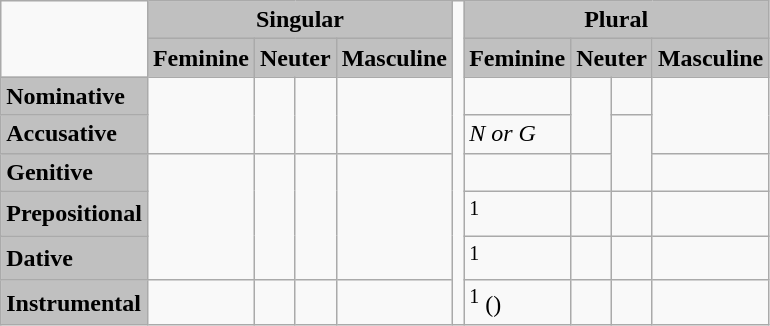<table class="wikitable">
<tr>
<td rowspan="2"></td>
<td style="background:#C0C0C0" colspan="4" align="center"><strong>Singular</strong></td>
<td rowspan="8"></td>
<td style="background:#C0C0C0" colspan="4" align="center"><strong>Plural</strong></td>
</tr>
<tr>
<td style="background:#C0C0C0"><strong>Feminine</strong></td>
<td style="background:#C0C0C0" colspan="2"><strong>Neuter</strong></td>
<td style="background:#C0C0C0"><strong>Masculine</strong></td>
<td style="background:#C0C0C0"><strong>Feminine</strong></td>
<td style="background:#C0C0C0" colspan="2"><strong>Neuter</strong></td>
<td style="background:#C0C0C0"><strong>Masculine</strong></td>
</tr>
<tr>
<td style="background:#C0C0C0"><strong>Nominative</strong></td>
<td rowspan="2"></td>
<td rowspan="2"></td>
<td rowspan="2"></td>
<td rowspan="2"></td>
<td></td>
<td rowspan="2"></td>
<td></td>
<td rowspan="2"></td>
</tr>
<tr>
<td style="background:#C0C0C0"><strong>Accusative</strong></td>
<td><em>N or G</em></td>
<td rowspan="2"></td>
</tr>
<tr>
<td style="background:#C0C0C0"><strong>Genitive</strong></td>
<td rowspan="3"></td>
<td rowspan="3"></td>
<td rowspan="3"></td>
<td rowspan="3"></td>
<td></td>
<td></td>
<td></td>
</tr>
<tr>
<td style="background:#C0C0C0"><strong>Prepositional</strong></td>
<td><sup>1</sup></td>
<td></td>
<td></td>
<td></td>
</tr>
<tr>
<td style="background:#C0C0C0"><strong>Dative</strong></td>
<td><sup>1</sup></td>
<td></td>
<td></td>
<td></td>
</tr>
<tr>
<td style="background:#C0C0C0"><strong>Instrumental</strong></td>
<td></td>
<td></td>
<td></td>
<td></td>
<td><sup>1</sup> ()</td>
<td></td>
<td></td>
<td></td>
</tr>
</table>
